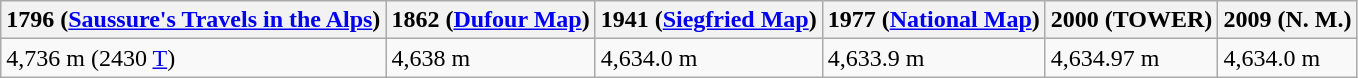<table class="wikitable">
<tr>
<th>1796 (<a href='#'>Saussure's Travels in the Alps</a>)</th>
<th>1862 (<a href='#'>Dufour Map</a>)</th>
<th>1941 (<a href='#'>Siegfried Map</a>)</th>
<th>1977 (<a href='#'>National Map</a>)</th>
<th>2000 (TOWER)</th>
<th>2009 (N. M.)</th>
</tr>
<tr>
<td>4,736 m (2430 <a href='#'>T</a>)</td>
<td>4,638 m</td>
<td>4,634.0 m</td>
<td>4,633.9 m</td>
<td>4,634.97 m</td>
<td>4,634.0 m</td>
</tr>
</table>
